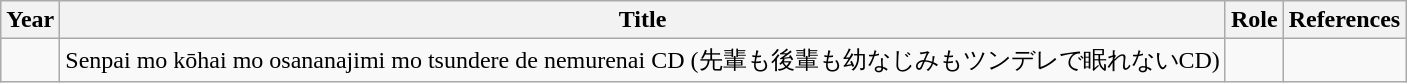<table class="wikitable">
<tr>
<th>Year</th>
<th>Title</th>
<th>Role</th>
<th>References</th>
</tr>
<tr>
<td></td>
<td>Senpai mo kōhai mo osananajimi mo tsundere de nemurenai CD (先輩も後輩も幼なじみもツンデレで眠れないCD)</td>
<td></td>
<td></td>
</tr>
</table>
